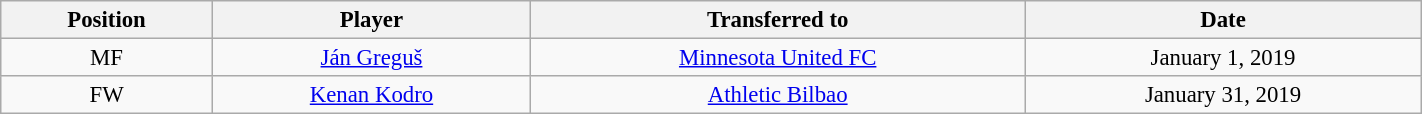<table class="wikitable sortable" style="width:75%; font-size:95%; text-align:center;">
<tr>
<th>Position</th>
<th>Player</th>
<th>Transferred to</th>
<th>Date</th>
</tr>
<tr>
<td>MF</td>
<td> <a href='#'>Ján Greguš</a></td>
<td><a href='#'>Minnesota United FC</a></td>
<td>January 1, 2019</td>
</tr>
<tr>
<td>FW</td>
<td> <a href='#'>Kenan Kodro</a></td>
<td><a href='#'>Athletic Bilbao</a></td>
<td>January 31, 2019</td>
</tr>
</table>
